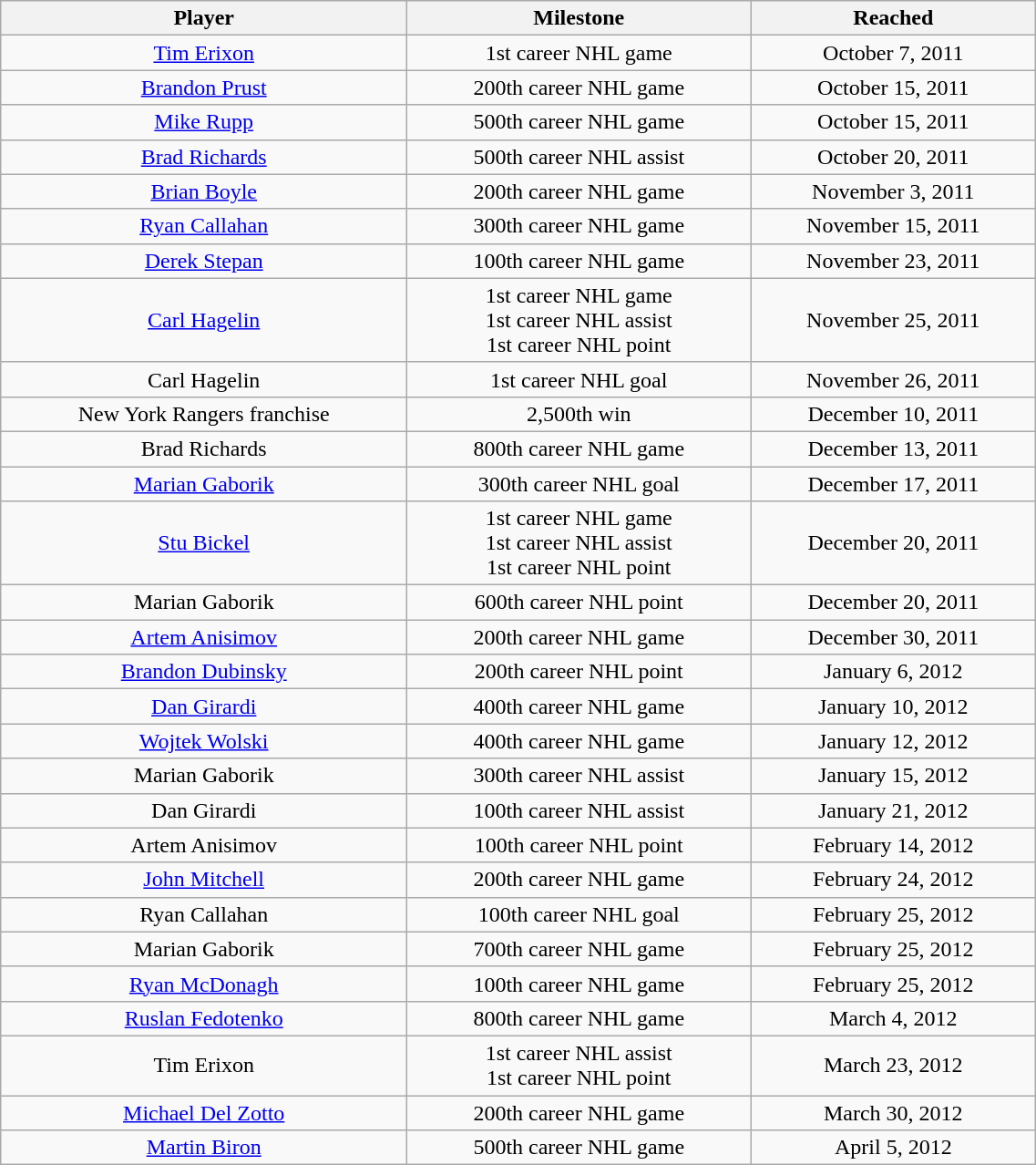<table class="wikitable"  style="width:60%; text-align:center;">
<tr>
<th>Player</th>
<th>Milestone</th>
<th>Reached</th>
</tr>
<tr>
<td><a href='#'>Tim Erixon</a></td>
<td>1st career NHL game</td>
<td>October 7, 2011</td>
</tr>
<tr>
<td><a href='#'>Brandon Prust</a></td>
<td>200th career NHL game</td>
<td>October 15, 2011</td>
</tr>
<tr>
<td><a href='#'>Mike Rupp</a></td>
<td>500th career NHL game</td>
<td>October 15, 2011</td>
</tr>
<tr>
<td><a href='#'>Brad Richards</a></td>
<td>500th career NHL assist</td>
<td>October 20, 2011</td>
</tr>
<tr>
<td><a href='#'>Brian Boyle</a></td>
<td>200th career NHL game</td>
<td>November 3, 2011</td>
</tr>
<tr>
<td><a href='#'>Ryan Callahan</a></td>
<td>300th career NHL game</td>
<td>November 15, 2011</td>
</tr>
<tr>
<td><a href='#'>Derek Stepan</a></td>
<td>100th career NHL game</td>
<td>November 23, 2011</td>
</tr>
<tr>
<td><a href='#'>Carl Hagelin</a></td>
<td>1st career NHL game<br>1st career NHL assist<br>1st career NHL point</td>
<td>November 25, 2011</td>
</tr>
<tr>
<td>Carl Hagelin</td>
<td>1st career NHL goal</td>
<td>November 26, 2011</td>
</tr>
<tr>
<td>New York Rangers franchise</td>
<td>2,500th win</td>
<td>December 10, 2011</td>
</tr>
<tr>
<td>Brad Richards</td>
<td>800th career NHL game</td>
<td>December 13, 2011</td>
</tr>
<tr>
<td><a href='#'>Marian Gaborik</a></td>
<td>300th career NHL goal</td>
<td>December 17, 2011</td>
</tr>
<tr>
<td><a href='#'>Stu Bickel</a></td>
<td>1st career NHL game<br>1st career NHL assist<br>1st career NHL point</td>
<td>December 20, 2011</td>
</tr>
<tr>
<td>Marian Gaborik</td>
<td>600th career NHL point</td>
<td>December 20, 2011</td>
</tr>
<tr>
<td><a href='#'>Artem Anisimov</a></td>
<td>200th career NHL game</td>
<td>December 30, 2011</td>
</tr>
<tr>
<td><a href='#'>Brandon Dubinsky</a></td>
<td>200th career NHL point</td>
<td>January 6, 2012</td>
</tr>
<tr>
<td><a href='#'>Dan Girardi</a></td>
<td>400th career NHL game</td>
<td>January 10, 2012</td>
</tr>
<tr>
<td><a href='#'>Wojtek Wolski</a></td>
<td>400th career NHL game</td>
<td>January 12, 2012</td>
</tr>
<tr>
<td>Marian Gaborik</td>
<td>300th career NHL assist</td>
<td>January 15, 2012</td>
</tr>
<tr>
<td>Dan Girardi</td>
<td>100th career NHL assist</td>
<td>January 21, 2012</td>
</tr>
<tr>
<td>Artem Anisimov</td>
<td>100th career NHL point</td>
<td>February 14, 2012</td>
</tr>
<tr>
<td><a href='#'>John Mitchell</a></td>
<td>200th career NHL game</td>
<td>February 24, 2012</td>
</tr>
<tr>
<td>Ryan Callahan</td>
<td>100th career NHL goal</td>
<td>February 25, 2012</td>
</tr>
<tr>
<td>Marian Gaborik</td>
<td>700th career NHL game</td>
<td>February 25, 2012</td>
</tr>
<tr>
<td><a href='#'>Ryan McDonagh</a></td>
<td>100th career NHL game</td>
<td>February 25, 2012</td>
</tr>
<tr>
<td><a href='#'>Ruslan Fedotenko</a></td>
<td>800th career NHL game</td>
<td>March 4, 2012</td>
</tr>
<tr>
<td>Tim Erixon</td>
<td>1st career NHL assist<br>1st career NHL point</td>
<td>March 23, 2012</td>
</tr>
<tr>
<td><a href='#'>Michael Del Zotto</a></td>
<td>200th career NHL game</td>
<td>March 30, 2012</td>
</tr>
<tr>
<td><a href='#'>Martin Biron</a></td>
<td>500th career NHL game</td>
<td>April 5, 2012</td>
</tr>
</table>
